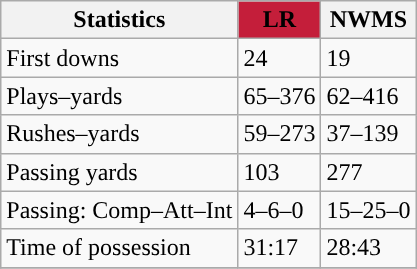<table class="wikitable" style="float: left;">
<tr>
<th>Statistics</th>
<th style="background-color:#C41E3A; color:#000000">LR</th>
<th>NWMS</th>
</tr>
<tr>
<td>First downs</td>
<td>24</td>
<td>19</td>
</tr>
<tr>
<td>Plays–yards</td>
<td>65–376</td>
<td>62–416</td>
</tr>
<tr>
<td>Rushes–yards</td>
<td>59–273</td>
<td>37–139</td>
</tr>
<tr>
<td>Passing yards</td>
<td>103</td>
<td>277</td>
</tr>
<tr>
<td>Passing: Comp–Att–Int</td>
<td>4–6–0</td>
<td>15–25–0</td>
</tr>
<tr>
<td>Time of possession</td>
<td>31:17</td>
<td>28:43</td>
</tr>
<tr>
</tr>
</table>
